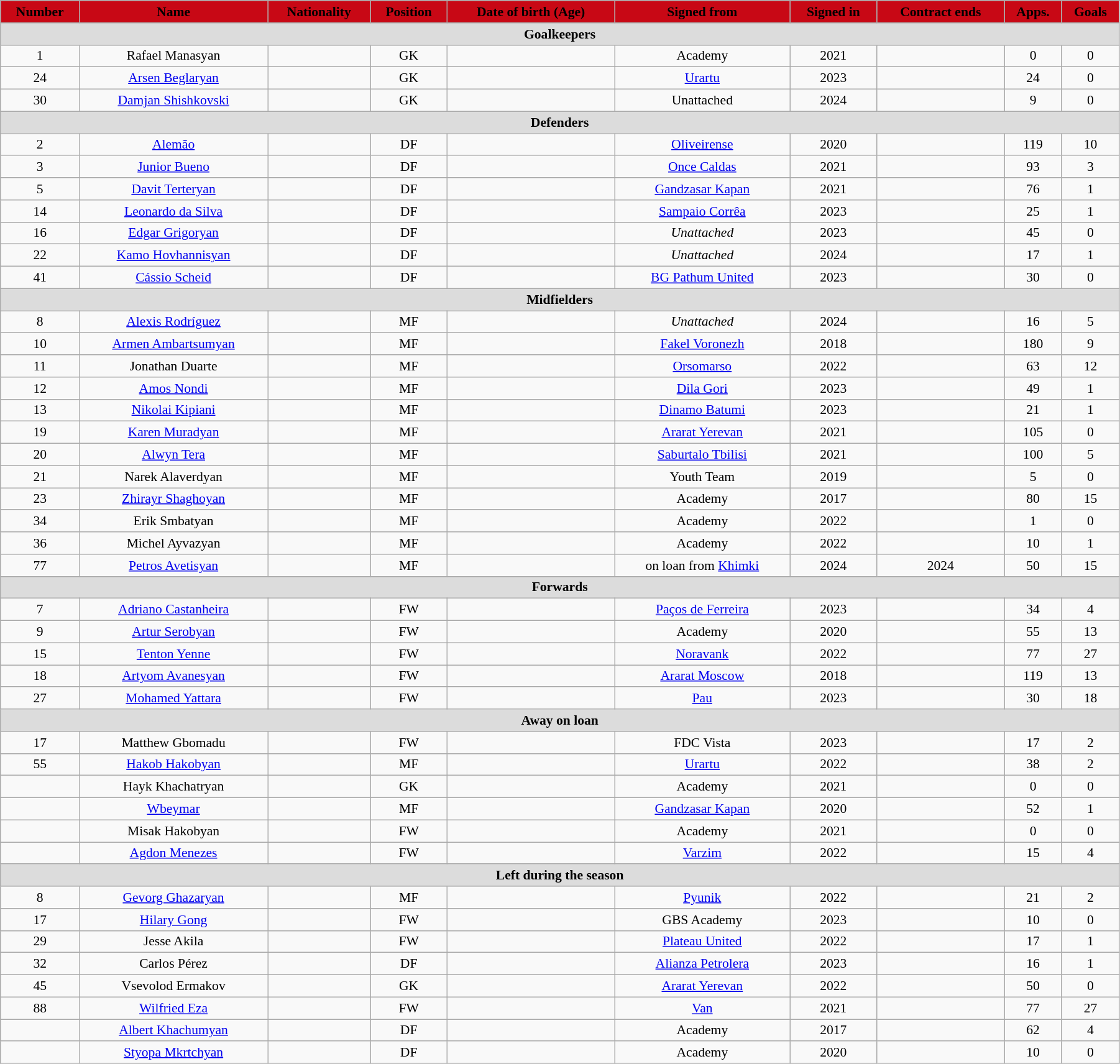<table class="wikitable"  style="text-align:center; font-size:90%; width:95%;">
<tr>
<th style="background:#C80815; color:black; text-align:center;">Number</th>
<th style="background:#C80815; color:black; text-align:center;">Name</th>
<th style="background:#C80815; color:black; text-align:center;">Nationality</th>
<th style="background:#C80815; color:black; text-align:center;">Position</th>
<th style="background:#C80815; color:black; text-align:center;">Date of birth (Age)</th>
<th style="background:#C80815; color:black; text-align:center;">Signed from</th>
<th style="background:#C80815; color:black; text-align:center;">Signed in</th>
<th style="background:#C80815; color:black; text-align:center;">Contract ends</th>
<th style="background:#C80815; color:black; text-align:center;">Apps.</th>
<th style="background:#C80815; color:black; text-align:center;">Goals</th>
</tr>
<tr>
<th colspan="11"  style="background:#dcdcdc; text-align:center;">Goalkeepers</th>
</tr>
<tr>
<td>1</td>
<td>Rafael Manasyan</td>
<td></td>
<td>GK</td>
<td></td>
<td>Academy</td>
<td>2021</td>
<td></td>
<td>0</td>
<td>0</td>
</tr>
<tr>
<td>24</td>
<td><a href='#'>Arsen Beglaryan</a></td>
<td></td>
<td>GK</td>
<td></td>
<td><a href='#'>Urartu</a></td>
<td>2023</td>
<td></td>
<td>24</td>
<td>0</td>
</tr>
<tr>
<td>30</td>
<td><a href='#'>Damjan Shishkovski</a></td>
<td></td>
<td>GK</td>
<td></td>
<td>Unattached</td>
<td>2024</td>
<td></td>
<td>9</td>
<td>0</td>
</tr>
<tr>
<th colspan="11"  style="background:#dcdcdc; text-align:center;">Defenders</th>
</tr>
<tr>
<td>2</td>
<td><a href='#'>Alemão</a></td>
<td></td>
<td>DF</td>
<td></td>
<td><a href='#'>Oliveirense</a></td>
<td>2020</td>
<td></td>
<td>119</td>
<td>10</td>
</tr>
<tr>
<td>3</td>
<td><a href='#'>Junior Bueno</a></td>
<td></td>
<td>DF</td>
<td></td>
<td><a href='#'>Once Caldas</a></td>
<td>2021</td>
<td></td>
<td>93</td>
<td>3</td>
</tr>
<tr>
<td>5</td>
<td><a href='#'>Davit Terteryan</a></td>
<td></td>
<td>DF</td>
<td></td>
<td><a href='#'>Gandzasar Kapan</a></td>
<td>2021</td>
<td></td>
<td>76</td>
<td>1</td>
</tr>
<tr>
<td>14</td>
<td><a href='#'>Leonardo da Silva</a></td>
<td></td>
<td>DF</td>
<td></td>
<td><a href='#'>Sampaio Corrêa</a></td>
<td>2023</td>
<td></td>
<td>25</td>
<td>1</td>
</tr>
<tr>
<td>16</td>
<td><a href='#'>Edgar Grigoryan</a></td>
<td></td>
<td>DF</td>
<td></td>
<td><em>Unattached</em></td>
<td>2023</td>
<td></td>
<td>45</td>
<td>0</td>
</tr>
<tr>
<td>22</td>
<td><a href='#'>Kamo Hovhannisyan</a></td>
<td></td>
<td>DF</td>
<td></td>
<td><em>Unattached</em></td>
<td>2024</td>
<td></td>
<td>17</td>
<td>1</td>
</tr>
<tr>
<td>41</td>
<td><a href='#'>Cássio Scheid</a></td>
<td></td>
<td>DF</td>
<td></td>
<td><a href='#'>BG Pathum United</a></td>
<td>2023</td>
<td></td>
<td>30</td>
<td>0</td>
</tr>
<tr>
<th colspan="11"  style="background:#dcdcdc; text-align:center;">Midfielders</th>
</tr>
<tr>
<td>8</td>
<td><a href='#'>Alexis Rodríguez</a></td>
<td></td>
<td>MF</td>
<td></td>
<td><em>Unattached</em></td>
<td>2024</td>
<td></td>
<td>16</td>
<td>5</td>
</tr>
<tr>
<td>10</td>
<td><a href='#'>Armen Ambartsumyan</a></td>
<td></td>
<td>MF</td>
<td></td>
<td><a href='#'>Fakel Voronezh</a></td>
<td>2018</td>
<td></td>
<td>180</td>
<td>9</td>
</tr>
<tr>
<td>11</td>
<td>Jonathan Duarte</td>
<td></td>
<td>MF</td>
<td></td>
<td><a href='#'>Orsomarso</a></td>
<td>2022</td>
<td></td>
<td>63</td>
<td>12</td>
</tr>
<tr>
<td>12</td>
<td><a href='#'>Amos Nondi</a></td>
<td></td>
<td>MF</td>
<td></td>
<td><a href='#'>Dila Gori</a></td>
<td>2023</td>
<td></td>
<td>49</td>
<td>1</td>
</tr>
<tr>
<td>13</td>
<td><a href='#'>Nikolai Kipiani</a></td>
<td></td>
<td>MF</td>
<td></td>
<td><a href='#'>Dinamo Batumi</a></td>
<td>2023</td>
<td></td>
<td>21</td>
<td>1</td>
</tr>
<tr>
<td>19</td>
<td><a href='#'>Karen Muradyan</a></td>
<td></td>
<td>MF</td>
<td></td>
<td><a href='#'>Ararat Yerevan</a></td>
<td>2021</td>
<td></td>
<td>105</td>
<td>0</td>
</tr>
<tr>
<td>20</td>
<td><a href='#'>Alwyn Tera</a></td>
<td></td>
<td>MF</td>
<td></td>
<td><a href='#'>Saburtalo Tbilisi</a></td>
<td>2021</td>
<td></td>
<td>100</td>
<td>5</td>
</tr>
<tr>
<td>21</td>
<td>Narek Alaverdyan</td>
<td></td>
<td>MF</td>
<td></td>
<td>Youth Team</td>
<td>2019</td>
<td></td>
<td>5</td>
<td>0</td>
</tr>
<tr>
<td>23</td>
<td><a href='#'>Zhirayr Shaghoyan</a></td>
<td></td>
<td>MF</td>
<td></td>
<td>Academy</td>
<td>2017</td>
<td></td>
<td>80</td>
<td>15</td>
</tr>
<tr>
<td>34</td>
<td>Erik Smbatyan</td>
<td></td>
<td>MF</td>
<td></td>
<td>Academy</td>
<td>2022</td>
<td></td>
<td>1</td>
<td>0</td>
</tr>
<tr>
<td>36</td>
<td>Michel Ayvazyan</td>
<td></td>
<td>MF</td>
<td></td>
<td>Academy</td>
<td>2022</td>
<td></td>
<td>10</td>
<td>1</td>
</tr>
<tr>
<td>77</td>
<td><a href='#'>Petros Avetisyan</a></td>
<td></td>
<td>MF</td>
<td></td>
<td>on loan from <a href='#'>Khimki</a></td>
<td>2024</td>
<td>2024</td>
<td>50</td>
<td>15</td>
</tr>
<tr>
<th colspan="11"  style="background:#dcdcdc; text-align:center;">Forwards</th>
</tr>
<tr>
<td>7</td>
<td><a href='#'>Adriano Castanheira</a></td>
<td></td>
<td>FW</td>
<td></td>
<td><a href='#'>Paços de Ferreira</a></td>
<td>2023</td>
<td></td>
<td>34</td>
<td>4</td>
</tr>
<tr>
<td>9</td>
<td><a href='#'>Artur Serobyan</a></td>
<td></td>
<td>FW</td>
<td></td>
<td>Academy</td>
<td>2020</td>
<td></td>
<td>55</td>
<td>13</td>
</tr>
<tr>
<td>15</td>
<td><a href='#'>Tenton Yenne</a></td>
<td></td>
<td>FW</td>
<td></td>
<td><a href='#'>Noravank</a></td>
<td>2022</td>
<td></td>
<td>77</td>
<td>27</td>
</tr>
<tr>
<td>18</td>
<td><a href='#'>Artyom Avanesyan</a></td>
<td></td>
<td>FW</td>
<td></td>
<td><a href='#'>Ararat Moscow</a></td>
<td>2018</td>
<td></td>
<td>119</td>
<td>13</td>
</tr>
<tr>
<td>27</td>
<td><a href='#'>Mohamed Yattara</a></td>
<td></td>
<td>FW</td>
<td></td>
<td><a href='#'>Pau</a></td>
<td>2023</td>
<td></td>
<td>30</td>
<td>18</td>
</tr>
<tr>
<th colspan="11"  style="background:#dcdcdc; text-align:center;">Away on loan</th>
</tr>
<tr>
<td>17</td>
<td>Matthew Gbomadu</td>
<td></td>
<td>FW</td>
<td></td>
<td>FDC Vista</td>
<td>2023</td>
<td></td>
<td>17</td>
<td>2</td>
</tr>
<tr>
<td>55</td>
<td><a href='#'>Hakob Hakobyan</a></td>
<td></td>
<td>MF</td>
<td></td>
<td><a href='#'>Urartu</a></td>
<td>2022</td>
<td></td>
<td>38</td>
<td>2</td>
</tr>
<tr>
<td></td>
<td>Hayk Khachatryan</td>
<td></td>
<td>GK</td>
<td></td>
<td>Academy</td>
<td>2021</td>
<td></td>
<td>0</td>
<td>0</td>
</tr>
<tr>
<td></td>
<td><a href='#'>Wbeymar</a></td>
<td></td>
<td>MF</td>
<td></td>
<td><a href='#'>Gandzasar Kapan</a></td>
<td>2020</td>
<td></td>
<td>52</td>
<td>1</td>
</tr>
<tr>
<td></td>
<td>Misak Hakobyan</td>
<td></td>
<td>FW</td>
<td></td>
<td>Academy</td>
<td>2021</td>
<td></td>
<td>0</td>
<td>0</td>
</tr>
<tr>
<td></td>
<td><a href='#'>Agdon Menezes</a></td>
<td></td>
<td>FW</td>
<td></td>
<td><a href='#'>Varzim</a></td>
<td>2022</td>
<td></td>
<td>15</td>
<td>4</td>
</tr>
<tr>
<th colspan="11"  style="background:#dcdcdc; text-align:center;">Left during the season</th>
</tr>
<tr>
<td>8</td>
<td><a href='#'>Gevorg Ghazaryan</a></td>
<td></td>
<td>MF</td>
<td></td>
<td><a href='#'>Pyunik</a></td>
<td>2022</td>
<td></td>
<td>21</td>
<td>2</td>
</tr>
<tr>
<td>17</td>
<td><a href='#'>Hilary Gong</a></td>
<td></td>
<td>FW</td>
<td></td>
<td>GBS Academy</td>
<td>2023</td>
<td></td>
<td>10</td>
<td>0</td>
</tr>
<tr>
<td>29</td>
<td>Jesse Akila</td>
<td></td>
<td>FW</td>
<td></td>
<td><a href='#'>Plateau United</a></td>
<td>2022</td>
<td></td>
<td>17</td>
<td>1</td>
</tr>
<tr>
<td>32</td>
<td>Carlos Pérez</td>
<td></td>
<td>DF</td>
<td></td>
<td><a href='#'>Alianza Petrolera</a></td>
<td>2023</td>
<td></td>
<td>16</td>
<td>1</td>
</tr>
<tr>
<td>45</td>
<td>Vsevolod Ermakov</td>
<td></td>
<td>GK</td>
<td></td>
<td><a href='#'>Ararat Yerevan</a></td>
<td>2022</td>
<td></td>
<td>50</td>
<td>0</td>
</tr>
<tr>
<td>88</td>
<td><a href='#'>Wilfried Eza</a></td>
<td></td>
<td>FW</td>
<td></td>
<td><a href='#'>Van</a></td>
<td>2021</td>
<td></td>
<td>77</td>
<td>27</td>
</tr>
<tr>
<td></td>
<td><a href='#'>Albert Khachumyan</a></td>
<td></td>
<td>DF</td>
<td></td>
<td>Academy</td>
<td>2017</td>
<td></td>
<td>62</td>
<td>4</td>
</tr>
<tr>
<td></td>
<td><a href='#'>Styopa Mkrtchyan</a></td>
<td></td>
<td>DF</td>
<td></td>
<td>Academy</td>
<td>2020</td>
<td></td>
<td>10</td>
<td>0</td>
</tr>
</table>
